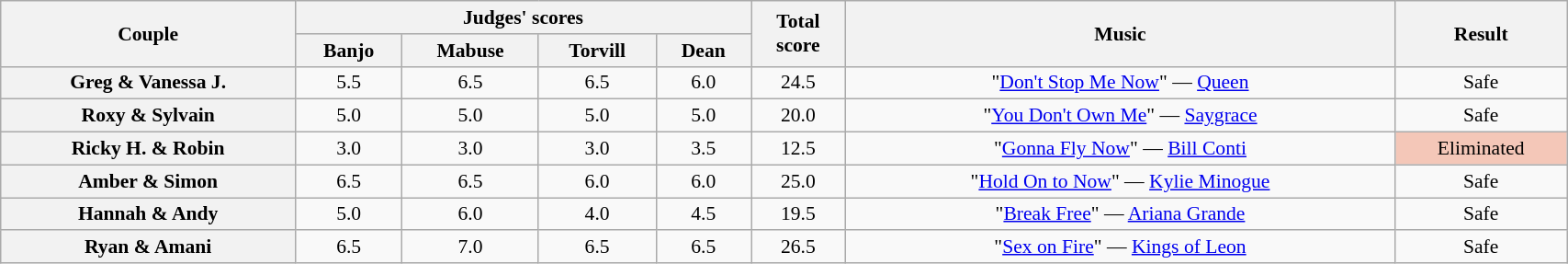<table class="wikitable sortable" style="text-align:center; font-size:90%; width:90%">
<tr>
<th scope="col" rowspan=2>Couple</th>
<th scope="col" colspan=4 class="unsortable">Judges' scores</th>
<th scope="col" rowspan=2>Total<br>score</th>
<th scope="col" rowspan=2 class="unsortable">Music</th>
<th scope="col" rowspan=2 class="unsortable">Result</th>
</tr>
<tr>
<th class="unsortable">Banjo</th>
<th class="unsortable">Mabuse</th>
<th class="unsortable">Torvill</th>
<th class="unsortable">Dean</th>
</tr>
<tr>
<th scope="row">Greg & Vanessa J.</th>
<td>5.5</td>
<td>6.5</td>
<td>6.5</td>
<td>6.0</td>
<td>24.5</td>
<td>"<a href='#'>Don't Stop Me Now</a>" — <a href='#'>Queen</a></td>
<td>Safe</td>
</tr>
<tr>
<th scope="row">Roxy & Sylvain</th>
<td>5.0</td>
<td>5.0</td>
<td>5.0</td>
<td>5.0</td>
<td>20.0</td>
<td>"<a href='#'>You Don't Own Me</a>" — <a href='#'>Saygrace</a></td>
<td>Safe</td>
</tr>
<tr>
<th scope="row">Ricky H. & Robin</th>
<td>3.0</td>
<td>3.0</td>
<td>3.0</td>
<td>3.5</td>
<td>12.5</td>
<td>"<a href='#'>Gonna Fly Now</a>" — <a href='#'>Bill Conti</a></td>
<td bgcolor="f4c7b8">Eliminated</td>
</tr>
<tr>
<th scope="row">Amber & Simon</th>
<td>6.5</td>
<td>6.5</td>
<td>6.0</td>
<td>6.0</td>
<td>25.0</td>
<td>"<a href='#'>Hold On to Now</a>" — <a href='#'>Kylie Minogue</a></td>
<td>Safe</td>
</tr>
<tr>
<th scope="row">Hannah & Andy</th>
<td>5.0</td>
<td>6.0</td>
<td>4.0</td>
<td>4.5</td>
<td>19.5</td>
<td>"<a href='#'>Break Free</a>" — <a href='#'>Ariana Grande</a></td>
<td>Safe</td>
</tr>
<tr>
<th scope="row">Ryan & Amani</th>
<td>6.5</td>
<td>7.0</td>
<td>6.5</td>
<td>6.5</td>
<td>26.5</td>
<td>"<a href='#'>Sex on Fire</a>" — <a href='#'>Kings of Leon</a></td>
<td>Safe</td>
</tr>
</table>
